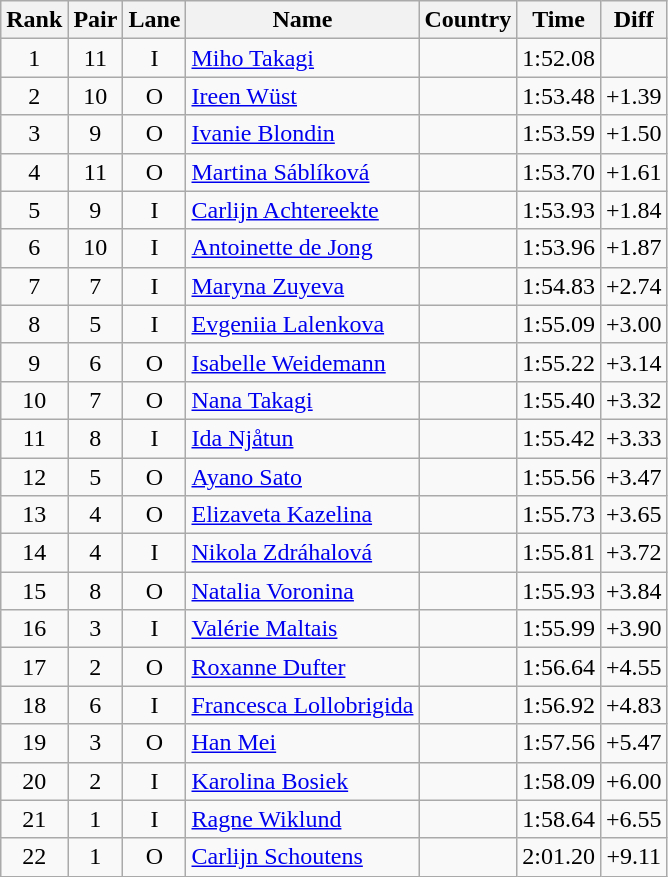<table class="wikitable sortable" style="text-align:center">
<tr>
<th>Rank</th>
<th>Pair</th>
<th>Lane</th>
<th>Name</th>
<th>Country</th>
<th>Time</th>
<th>Diff</th>
</tr>
<tr>
<td>1</td>
<td>11</td>
<td>I</td>
<td align=left><a href='#'>Miho Takagi</a></td>
<td align=left></td>
<td>1:52.08</td>
<td></td>
</tr>
<tr>
<td>2</td>
<td>10</td>
<td>O</td>
<td align=left><a href='#'>Ireen Wüst</a></td>
<td align=left></td>
<td>1:53.48</td>
<td>+1.39</td>
</tr>
<tr>
<td>3</td>
<td>9</td>
<td>O</td>
<td align=left><a href='#'>Ivanie Blondin</a></td>
<td align=left></td>
<td>1:53.59</td>
<td>+1.50</td>
</tr>
<tr>
<td>4</td>
<td>11</td>
<td>O</td>
<td align=left><a href='#'>Martina Sáblíková</a></td>
<td align=left></td>
<td>1:53.70</td>
<td>+1.61</td>
</tr>
<tr>
<td>5</td>
<td>9</td>
<td>I</td>
<td align=left><a href='#'>Carlijn Achtereekte</a></td>
<td align=left></td>
<td>1:53.93</td>
<td>+1.84</td>
</tr>
<tr>
<td>6</td>
<td>10</td>
<td>I</td>
<td align=left><a href='#'>Antoinette de Jong</a></td>
<td align=left></td>
<td>1:53.96</td>
<td>+1.87</td>
</tr>
<tr>
<td>7</td>
<td>7</td>
<td>I</td>
<td align=left><a href='#'>Maryna Zuyeva</a></td>
<td align=left></td>
<td>1:54.83</td>
<td>+2.74</td>
</tr>
<tr>
<td>8</td>
<td>5</td>
<td>I</td>
<td align=left><a href='#'>Evgeniia Lalenkova</a></td>
<td align=left></td>
<td>1:55.09</td>
<td>+3.00</td>
</tr>
<tr>
<td>9</td>
<td>6</td>
<td>O</td>
<td align=left><a href='#'>Isabelle Weidemann</a></td>
<td align=left></td>
<td>1:55.22</td>
<td>+3.14</td>
</tr>
<tr>
<td>10</td>
<td>7</td>
<td>O</td>
<td align=left><a href='#'>Nana Takagi</a></td>
<td align=left></td>
<td>1:55.40</td>
<td>+3.32</td>
</tr>
<tr>
<td>11</td>
<td>8</td>
<td>I</td>
<td align=left><a href='#'>Ida Njåtun</a></td>
<td align=left></td>
<td>1:55.42</td>
<td>+3.33</td>
</tr>
<tr>
<td>12</td>
<td>5</td>
<td>O</td>
<td align=left><a href='#'>Ayano Sato</a></td>
<td align=left></td>
<td>1:55.56</td>
<td>+3.47</td>
</tr>
<tr>
<td>13</td>
<td>4</td>
<td>O</td>
<td align=left><a href='#'>Elizaveta Kazelina</a></td>
<td align=left></td>
<td>1:55.73</td>
<td>+3.65</td>
</tr>
<tr>
<td>14</td>
<td>4</td>
<td>I</td>
<td align=left><a href='#'>Nikola Zdráhalová</a></td>
<td align=left></td>
<td>1:55.81</td>
<td>+3.72</td>
</tr>
<tr>
<td>15</td>
<td>8</td>
<td>O</td>
<td align=left><a href='#'>Natalia Voronina</a></td>
<td align=left></td>
<td>1:55.93</td>
<td>+3.84</td>
</tr>
<tr>
<td>16</td>
<td>3</td>
<td>I</td>
<td align=left><a href='#'>Valérie Maltais</a></td>
<td align=left></td>
<td>1:55.99</td>
<td>+3.90</td>
</tr>
<tr>
<td>17</td>
<td>2</td>
<td>O</td>
<td align=left><a href='#'>Roxanne Dufter</a></td>
<td align=left></td>
<td>1:56.64</td>
<td>+4.55</td>
</tr>
<tr>
<td>18</td>
<td>6</td>
<td>I</td>
<td align=left><a href='#'>Francesca Lollobrigida</a></td>
<td align=left></td>
<td>1:56.92</td>
<td>+4.83</td>
</tr>
<tr>
<td>19</td>
<td>3</td>
<td>O</td>
<td align=left><a href='#'>Han Mei</a></td>
<td align=left></td>
<td>1:57.56</td>
<td>+5.47</td>
</tr>
<tr>
<td>20</td>
<td>2</td>
<td>I</td>
<td align=left><a href='#'>Karolina Bosiek</a></td>
<td align=left></td>
<td>1:58.09</td>
<td>+6.00</td>
</tr>
<tr>
<td>21</td>
<td>1</td>
<td>I</td>
<td align=left><a href='#'>Ragne Wiklund</a></td>
<td align=left></td>
<td>1:58.64</td>
<td>+6.55</td>
</tr>
<tr>
<td>22</td>
<td>1</td>
<td>O</td>
<td align=left><a href='#'>Carlijn Schoutens</a></td>
<td align=left></td>
<td>2:01.20</td>
<td>+9.11</td>
</tr>
</table>
